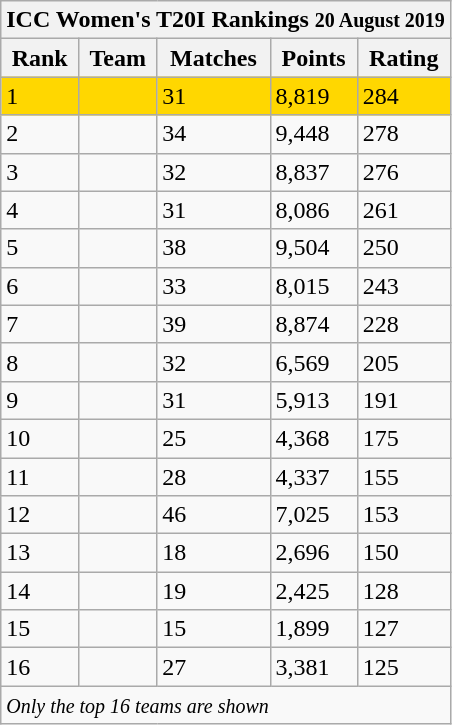<table class="wikitable" stp;">
<tr>
<th colspan="5">ICC Women's T20I Rankings <small>20 August 2019</small></th>
</tr>
<tr>
<th>Rank</th>
<th>Team</th>
<th>Matches</th>
<th>Points</th>
<th>Rating</th>
</tr>
<tr style="background:gold">
<td>1</td>
<td style="text-align:left;"></td>
<td>31</td>
<td>8,819</td>
<td>284</td>
</tr>
<tr>
<td>2</td>
<td style="text-align:left;"></td>
<td>34</td>
<td>9,448</td>
<td>278</td>
</tr>
<tr>
<td>3</td>
<td style="text-align:left;"></td>
<td>32</td>
<td>8,837</td>
<td>276</td>
</tr>
<tr>
<td>4</td>
<td style="text-align:left;"></td>
<td>31</td>
<td>8,086</td>
<td>261</td>
</tr>
<tr>
<td>5</td>
<td style="text-align:left;"></td>
<td>38</td>
<td>9,504</td>
<td>250</td>
</tr>
<tr>
<td>6</td>
<td style="text-align:left;"></td>
<td>33</td>
<td>8,015</td>
<td>243</td>
</tr>
<tr>
<td>7</td>
<td style="text-align:left;"></td>
<td>39</td>
<td>8,874</td>
<td>228</td>
</tr>
<tr>
<td>8</td>
<td style="text-align:left;"></td>
<td>32</td>
<td>6,569</td>
<td>205</td>
</tr>
<tr>
<td>9</td>
<td style="text-align:left;"></td>
<td>31</td>
<td>5,913</td>
<td>191</td>
</tr>
<tr>
<td>10</td>
<td style="text-align:left;"></td>
<td>25</td>
<td>4,368</td>
<td>175</td>
</tr>
<tr>
<td>11</td>
<td style="text-align:left;"></td>
<td>28</td>
<td>4,337</td>
<td>155</td>
</tr>
<tr>
<td>12</td>
<td style="text-align:left;"></td>
<td>46</td>
<td>7,025</td>
<td>153</td>
</tr>
<tr>
<td>13</td>
<td style="text-align:left;"></td>
<td>18</td>
<td>2,696</td>
<td>150</td>
</tr>
<tr>
<td>14</td>
<td style="text-align:left;"></td>
<td>19</td>
<td>2,425</td>
<td>128</td>
</tr>
<tr>
<td>15</td>
<td style="text-align:left;"></td>
<td>15</td>
<td>1,899</td>
<td>127</td>
</tr>
<tr>
<td>16</td>
<td style="text-align:left;"></td>
<td>27</td>
<td>3,381</td>
<td>125</td>
</tr>
<tr>
<td colspan="5"><small><em>Only the top 16 teams are shown</em></small></td>
</tr>
</table>
